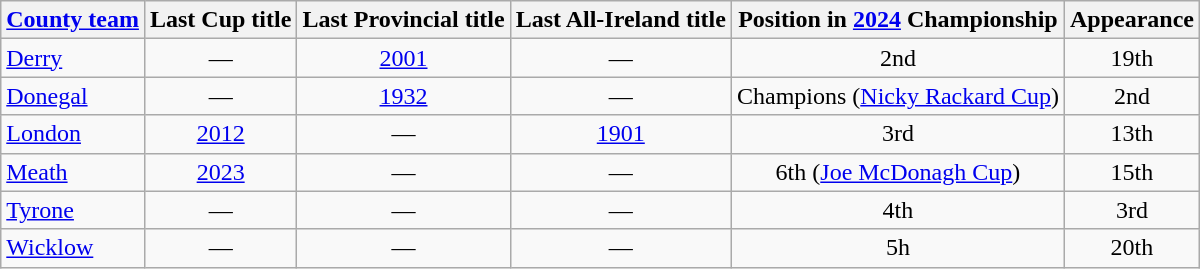<table class="wikitable sortable" style="text-align:center">
<tr>
<th><a href='#'>County team</a></th>
<th>Last Cup title</th>
<th>Last Provincial title</th>
<th>Last All-Ireland title</th>
<th>Position in <a href='#'>2024</a> Championship</th>
<th>Appearance</th>
</tr>
<tr>
<td style="text-align:left"> <a href='#'>Derry</a></td>
<td>—</td>
<td><a href='#'>2001</a></td>
<td>—</td>
<td>2nd</td>
<td>19th</td>
</tr>
<tr>
<td style="text-align:left"> <a href='#'>Donegal</a></td>
<td>—</td>
<td><a href='#'>1932</a></td>
<td>—</td>
<td>Champions (<a href='#'>Nicky Rackard Cup</a>)</td>
<td>2nd</td>
</tr>
<tr>
<td style="text-align:left"> <a href='#'>London</a></td>
<td><a href='#'>2012</a></td>
<td>—</td>
<td><a href='#'>1901</a></td>
<td>3rd</td>
<td>13th</td>
</tr>
<tr>
<td style="text-align:left"> <a href='#'>Meath</a></td>
<td><a href='#'>2023</a></td>
<td>—</td>
<td>—</td>
<td>6th (<a href='#'>Joe McDonagh Cup</a>)</td>
<td>15th</td>
</tr>
<tr>
<td style="text-align:left"> <a href='#'>Tyrone</a></td>
<td>—</td>
<td>—</td>
<td>—</td>
<td>4th</td>
<td>3rd</td>
</tr>
<tr>
<td style="text-align:left"> <a href='#'>Wicklow</a></td>
<td>—</td>
<td>—</td>
<td>—</td>
<td>5h</td>
<td>20th</td>
</tr>
</table>
